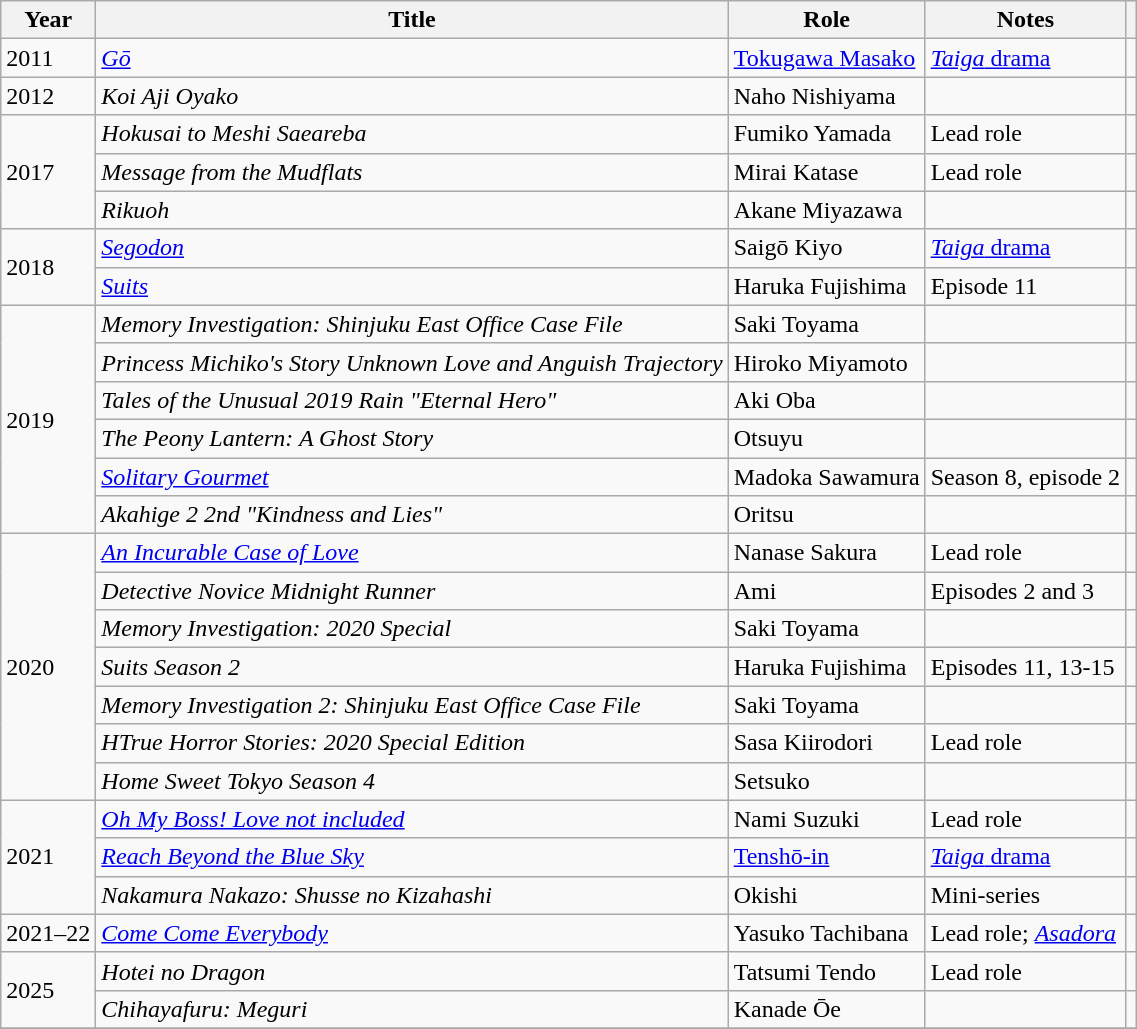<table class="wikitable">
<tr>
<th>Year</th>
<th>Title</th>
<th>Role</th>
<th>Notes</th>
<th></th>
</tr>
<tr>
<td>2011</td>
<td><em><a href='#'>Gō</a></em></td>
<td><a href='#'>Tokugawa Masako</a></td>
<td><a href='#'><em>Taiga</em> drama</a></td>
<td></td>
</tr>
<tr>
<td>2012</td>
<td><em>Koi Aji Oyako</em></td>
<td>Naho Nishiyama</td>
<td></td>
<td></td>
</tr>
<tr>
<td rowspan="3">2017</td>
<td><em>Hokusai to Meshi Saeareba</em></td>
<td>Fumiko Yamada</td>
<td>Lead role</td>
<td></td>
</tr>
<tr>
<td><em>Message from the Mudflats</em></td>
<td>Mirai Katase</td>
<td>Lead role</td>
<td></td>
</tr>
<tr>
<td><em>Rikuoh</em></td>
<td>Akane Miyazawa</td>
<td></td>
<td></td>
</tr>
<tr>
<td rowspan=2>2018</td>
<td><em><a href='#'>Segodon</a></em></td>
<td>Saigō Kiyo</td>
<td><a href='#'><em>Taiga</em> drama</a></td>
<td></td>
</tr>
<tr>
<td><em><a href='#'>Suits</a></em></td>
<td>Haruka Fujishima</td>
<td>Episode 11</td>
<td></td>
</tr>
<tr>
<td rowspan="6">2019</td>
<td><em>Memory Investigation: Shinjuku East Office Case File</em></td>
<td>Saki Toyama</td>
<td></td>
<td></td>
</tr>
<tr>
<td><em>Princess Michiko's Story Unknown Love and Anguish Trajectory</em></td>
<td>Hiroko Miyamoto</td>
<td></td>
<td></td>
</tr>
<tr>
<td><em>Tales of the Unusual 2019 Rain "Eternal Hero"</em></td>
<td>Aki Oba</td>
<td></td>
<td></td>
</tr>
<tr>
<td><em>The Peony Lantern: A Ghost Story</em></td>
<td>Otsuyu</td>
<td></td>
<td></td>
</tr>
<tr>
<td><em><a href='#'>Solitary Gourmet</a></em></td>
<td>Madoka Sawamura</td>
<td>Season 8, episode 2</td>
<td></td>
</tr>
<tr>
<td><em>Akahige 2 2nd "Kindness and Lies"</em></td>
<td>Oritsu</td>
<td></td>
<td></td>
</tr>
<tr>
<td rowspan="7">2020</td>
<td><em><a href='#'>An Incurable Case of Love</a></em></td>
<td>Nanase Sakura</td>
<td>Lead role</td>
<td></td>
</tr>
<tr>
<td><em>Detective Novice Midnight Runner</em></td>
<td>Ami</td>
<td>Episodes 2 and 3</td>
<td></td>
</tr>
<tr>
<td><em>Memory Investigation: 2020 Special</em></td>
<td>Saki Toyama</td>
<td></td>
<td></td>
</tr>
<tr>
<td><em>Suits Season 2</em></td>
<td>Haruka Fujishima</td>
<td>Episodes 11, 13-15</td>
<td></td>
</tr>
<tr>
<td><em>Memory Investigation 2: Shinjuku East Office Case File</em></td>
<td>Saki Toyama</td>
<td></td>
<td></td>
</tr>
<tr>
<td><em>HTrue Horror Stories: 2020 Special Edition</em></td>
<td>Sasa Kiirodori</td>
<td>Lead role</td>
<td></td>
</tr>
<tr>
<td><em>Home Sweet Tokyo Season 4</em></td>
<td>Setsuko</td>
<td></td>
<td></td>
</tr>
<tr>
<td rowspan="3">2021</td>
<td><em><a href='#'>Oh My Boss! Love not included</a></em></td>
<td>Nami Suzuki</td>
<td>Lead role</td>
<td></td>
</tr>
<tr>
<td><em><a href='#'>Reach Beyond the Blue Sky</a></em></td>
<td><a href='#'>Tenshō-in</a></td>
<td><a href='#'><em>Taiga</em> drama</a></td>
<td></td>
</tr>
<tr>
<td><em>Nakamura Nakazo: Shusse no Kizahashi</em></td>
<td>Okishi</td>
<td>Mini-series</td>
<td></td>
</tr>
<tr>
<td>2021–22</td>
<td><em><a href='#'>Come Come Everybody</a></em></td>
<td>Yasuko Tachibana</td>
<td>Lead role; <em><a href='#'>Asadora</a></em></td>
<td></td>
</tr>
<tr>
<td rowspan=2>2025</td>
<td><em>Hotei no Dragon</em></td>
<td>Tatsumi Tendo</td>
<td>Lead role</td>
<td></td>
</tr>
<tr>
<td><em>Chihayafuru: Meguri</em></td>
<td>Kanade Ōe</td>
<td></td>
<td></td>
</tr>
<tr>
</tr>
</table>
